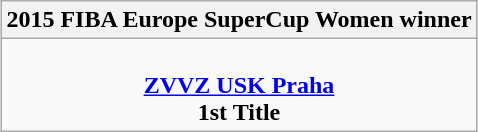<table class=wikitable style="text-align:center; margin:auto">
<tr>
<th>2015 FIBA Europe SuperCup Women winner</th>
</tr>
<tr>
<td><br> <strong><a href='#'>ZVVZ USK Praha</a></strong> <br> <strong>1st Title</strong></td>
</tr>
</table>
